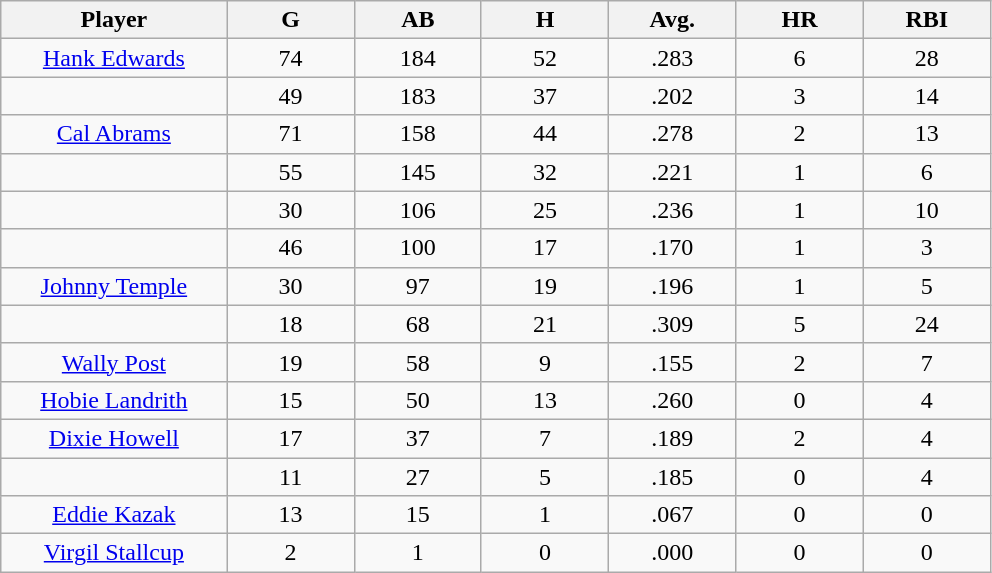<table class="wikitable sortable">
<tr>
<th bgcolor="#DDDDFF" width="16%">Player</th>
<th bgcolor="#DDDDFF" width="9%">G</th>
<th bgcolor="#DDDDFF" width="9%">AB</th>
<th bgcolor="#DDDDFF" width="9%">H</th>
<th bgcolor="#DDDDFF" width="9%">Avg.</th>
<th bgcolor="#DDDDFF" width="9%">HR</th>
<th bgcolor="#DDDDFF" width="9%">RBI</th>
</tr>
<tr align="center">
<td><a href='#'>Hank Edwards</a></td>
<td>74</td>
<td>184</td>
<td>52</td>
<td>.283</td>
<td>6</td>
<td>28</td>
</tr>
<tr align="center">
<td></td>
<td>49</td>
<td>183</td>
<td>37</td>
<td>.202</td>
<td>3</td>
<td>14</td>
</tr>
<tr align="center">
<td><a href='#'>Cal Abrams</a></td>
<td>71</td>
<td>158</td>
<td>44</td>
<td>.278</td>
<td>2</td>
<td>13</td>
</tr>
<tr align="center">
<td></td>
<td>55</td>
<td>145</td>
<td>32</td>
<td>.221</td>
<td>1</td>
<td>6</td>
</tr>
<tr align="center">
<td></td>
<td>30</td>
<td>106</td>
<td>25</td>
<td>.236</td>
<td>1</td>
<td>10</td>
</tr>
<tr align="center">
<td></td>
<td>46</td>
<td>100</td>
<td>17</td>
<td>.170</td>
<td>1</td>
<td>3</td>
</tr>
<tr align="center">
<td><a href='#'>Johnny Temple</a></td>
<td>30</td>
<td>97</td>
<td>19</td>
<td>.196</td>
<td>1</td>
<td>5</td>
</tr>
<tr align="center">
<td></td>
<td>18</td>
<td>68</td>
<td>21</td>
<td>.309</td>
<td>5</td>
<td>24</td>
</tr>
<tr align="center">
<td><a href='#'>Wally Post</a></td>
<td>19</td>
<td>58</td>
<td>9</td>
<td>.155</td>
<td>2</td>
<td>7</td>
</tr>
<tr align="center">
<td><a href='#'>Hobie Landrith</a></td>
<td>15</td>
<td>50</td>
<td>13</td>
<td>.260</td>
<td>0</td>
<td>4</td>
</tr>
<tr align="center">
<td><a href='#'>Dixie Howell</a></td>
<td>17</td>
<td>37</td>
<td>7</td>
<td>.189</td>
<td>2</td>
<td>4</td>
</tr>
<tr align="center">
<td></td>
<td>11</td>
<td>27</td>
<td>5</td>
<td>.185</td>
<td>0</td>
<td>4</td>
</tr>
<tr align="center">
<td><a href='#'>Eddie Kazak</a></td>
<td>13</td>
<td>15</td>
<td>1</td>
<td>.067</td>
<td>0</td>
<td>0</td>
</tr>
<tr align="center">
<td><a href='#'>Virgil Stallcup</a></td>
<td>2</td>
<td>1</td>
<td>0</td>
<td>.000</td>
<td>0</td>
<td>0</td>
</tr>
</table>
